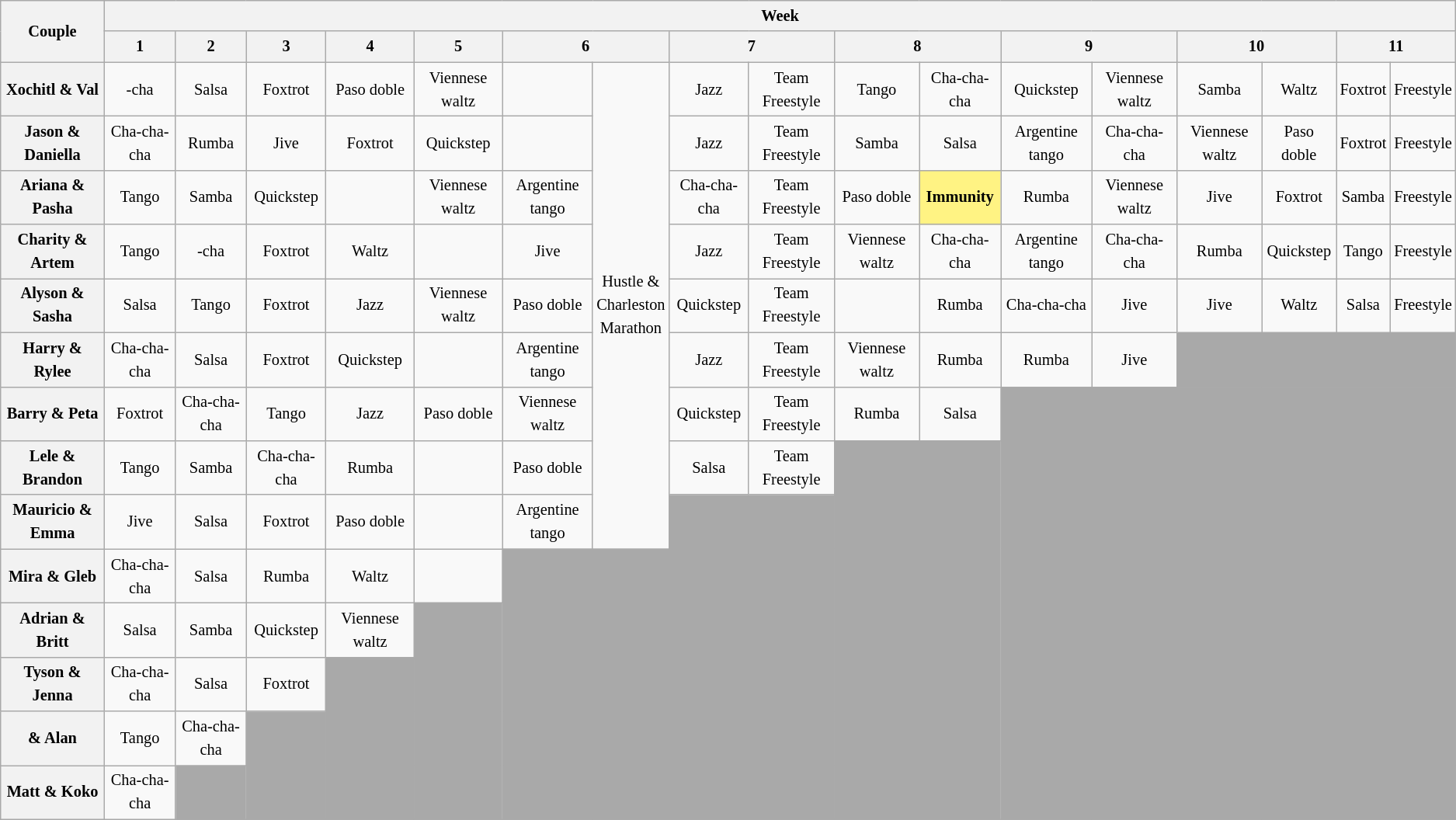<table class="wikitable unsortable" style="text-align:center; font-size:85%; line-height:20px">
<tr>
<th scope="col" rowspan="2">Couple</th>
<th colspan="17">Week</th>
</tr>
<tr>
<th scope="col">1</th>
<th scope="col">2</th>
<th scope="col">3</th>
<th scope="col">4</th>
<th scope="col">5</th>
<th scope="col" colspan="2">6</th>
<th scope="col" colspan="2">7</th>
<th scope="col" colspan="2">8</th>
<th scope="col" colspan="2">9</th>
<th scope="col" colspan="2">10</th>
<th scope="col" colspan="2">11</th>
</tr>
<tr>
<th scope="row">Xochitl & Val</th>
<td>-cha</td>
<td>Salsa</td>
<td>Foxtrot</td>
<td>Paso doble</td>
<td>Viennese waltz</td>
<td></td>
<td rowspan="9">Hustle &<br>Charleston<br>Marathon</td>
<td>Jazz</td>
<td>Team Freestyle</td>
<td>Tango</td>
<td>Cha-cha-cha</td>
<td>Quickstep</td>
<td>Viennese waltz</td>
<td>Samba</td>
<td>Waltz</td>
<td>Foxtrot</td>
<td>Freestyle</td>
</tr>
<tr>
<th scope="row">Jason & Daniella</th>
<td>Cha-cha-cha</td>
<td>Rumba</td>
<td>Jive</td>
<td>Foxtrot</td>
<td>Quickstep</td>
<td></td>
<td>Jazz</td>
<td>Team Freestyle</td>
<td>Samba</td>
<td>Salsa</td>
<td>Argentine tango</td>
<td>Cha-cha-cha</td>
<td>Viennese waltz</td>
<td>Paso doble</td>
<td>Foxtrot</td>
<td>Freestyle</td>
</tr>
<tr>
<th scope="row">Ariana & Pasha</th>
<td>Tango</td>
<td>Samba</td>
<td>Quickstep</td>
<td></td>
<td>Viennese waltz</td>
<td>Argentine tango</td>
<td>Cha-cha-cha</td>
<td>Team Freestyle</td>
<td>Paso doble</td>
<td bgcolor="fff383"><strong>Immunity</strong></td>
<td>Rumba</td>
<td>Viennese waltz</td>
<td>Jive</td>
<td>Foxtrot</td>
<td>Samba</td>
<td>Freestyle</td>
</tr>
<tr>
<th scope="row">Charity & Artem</th>
<td>Tango</td>
<td>-cha</td>
<td>Foxtrot</td>
<td>Waltz</td>
<td></td>
<td>Jive</td>
<td>Jazz</td>
<td>Team Freestyle</td>
<td>Viennese waltz</td>
<td>Cha-cha-cha</td>
<td>Argentine tango</td>
<td>Cha-cha-cha</td>
<td>Rumba</td>
<td>Quickstep</td>
<td>Tango</td>
<td>Freestyle</td>
</tr>
<tr>
<th scope="row">Alyson & Sasha</th>
<td>Salsa</td>
<td>Tango</td>
<td>Foxtrot</td>
<td>Jazz</td>
<td>Viennese waltz</td>
<td>Paso doble</td>
<td>Quickstep</td>
<td>Team Freestyle</td>
<td></td>
<td>Rumba</td>
<td>Cha-cha-cha</td>
<td>Jive</td>
<td>Jive</td>
<td>Waltz</td>
<td>Salsa</td>
<td>Freestyle</td>
</tr>
<tr>
<th scope="row">Harry & Rylee</th>
<td>Cha-cha-cha</td>
<td>Salsa</td>
<td>Foxtrot</td>
<td>Quickstep</td>
<td></td>
<td>Argentine tango</td>
<td>Jazz</td>
<td>Team Freestyle</td>
<td>Viennese waltz</td>
<td>Rumba</td>
<td>Rumba</td>
<td>Jive</td>
<td colspan="4" bgcolor="darkgray" rowspan"9"></td>
</tr>
<tr>
<th scope="row">Barry & Peta</th>
<td>Foxtrot</td>
<td>Cha-cha-cha</td>
<td>Tango</td>
<td>Jazz</td>
<td>Paso doble</td>
<td>Viennese waltz</td>
<td>Quickstep</td>
<td>Team Freestyle</td>
<td>Rumba</td>
<td>Salsa</td>
<td colspan="6" rowspan="8" bgcolor="darkgray"></td>
</tr>
<tr>
<th scope="row">Lele & Brandon</th>
<td>Tango</td>
<td>Samba</td>
<td>Cha-cha-cha</td>
<td>Rumba</td>
<td></td>
<td>Paso doble</td>
<td>Salsa</td>
<td>Team Freestyle</td>
<td colspan="2" rowspan="7" bgcolor="darkgray"></td>
</tr>
<tr>
<th scope="row">Mauricio & Emma</th>
<td>Jive</td>
<td>Salsa</td>
<td>Foxtrot</td>
<td>Paso doble</td>
<td></td>
<td>Argentine tango</td>
<td colspan="2" rowspan="6" bgcolor="darkgray"></td>
</tr>
<tr>
<th scope="row">Mira & Gleb</th>
<td>Cha-cha-cha</td>
<td>Salsa</td>
<td>Rumba</td>
<td>Waltz</td>
<td></td>
<td colspan="2" rowspan="5" bgcolor="darkgray"></td>
</tr>
<tr>
<th scope="row">Adrian & Britt</th>
<td>Salsa</td>
<td>Samba</td>
<td>Quickstep</td>
<td>Viennese waltz</td>
<td rowspan="4" bgcolor="darkgray"></td>
</tr>
<tr>
<th scope="row">Tyson & Jenna</th>
<td>Cha-cha-cha</td>
<td>Salsa</td>
<td>Foxtrot</td>
<td rowspan="3" bgcolor="darkgray"></td>
</tr>
<tr>
<th scope="row"> & Alan</th>
<td>Tango</td>
<td>Cha-cha-cha</td>
<td rowspan="2" bgcolor="darkgray"></td>
</tr>
<tr>
<th scope="row">Matt & Koko</th>
<td>Cha-cha-cha</td>
<td bgcolor="darkgray"></td>
</tr>
</table>
